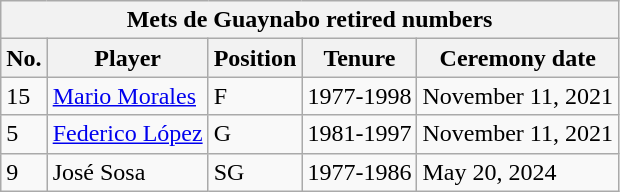<table class="wikitable sortable">
<tr>
<th colspan="5">Mets de Guaynabo retired numbers</th>
</tr>
<tr>
<th>No.</th>
<th>Player</th>
<th>Position</th>
<th>Tenure</th>
<th>Ceremony date</th>
</tr>
<tr>
<td>15</td>
<td><a href='#'>Mario Morales</a></td>
<td>F</td>
<td>1977-1998</td>
<td>November 11, 2021</td>
</tr>
<tr>
<td>5</td>
<td><a href='#'>Federico López</a></td>
<td>G</td>
<td>1981-1997</td>
<td>November 11, 2021</td>
</tr>
<tr>
<td>9</td>
<td>José Sosa</td>
<td>SG</td>
<td>1977-1986</td>
<td>May 20, 2024</td>
</tr>
</table>
